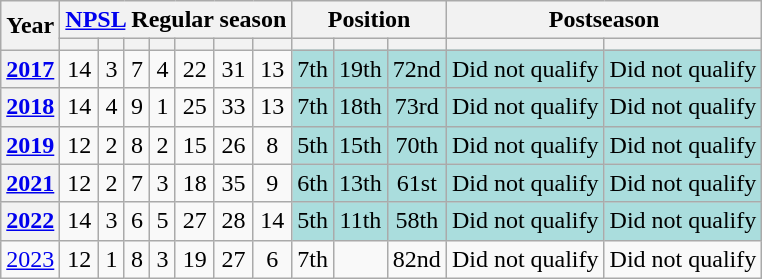<table class="wikitable sortable" style="text-align: center">
<tr>
<th scope="col" rowspan="2">Year</th>
<th colspan=7 class="unsortable"><a href='#'>NPSL</a> Regular season</th>
<th colspan=3 class="unsortable">Position</th>
<th colspan=2 class="unsortable">Postseason</th>
</tr>
<tr>
<th></th>
<th></th>
<th></th>
<th></th>
<th></th>
<th></th>
<th></th>
<th></th>
<th></th>
<th></th>
<th></th>
<th></th>
</tr>
<tr>
<th><a href='#'>2017</a></th>
<td>14</td>
<td>3</td>
<td>7</td>
<td>4</td>
<td>22</td>
<td>31</td>
<td>13</td>
<td style="background:#add;">7th</td>
<td style="background:#add;">19th</td>
<td style="background:#add;">72nd</td>
<td style="background:#add;">Did not qualify</td>
<td style="background:#add;">Did not qualify</td>
</tr>
<tr>
<th><a href='#'>2018</a></th>
<td>14</td>
<td>4</td>
<td>9</td>
<td>1</td>
<td>25</td>
<td>33</td>
<td>13</td>
<td style="background:#add;">7th</td>
<td style="background:#add;">18th</td>
<td style="background:#add;">73rd</td>
<td style="background:#add;">Did not qualify</td>
<td style="background:#add;">Did not qualify</td>
</tr>
<tr>
<th><a href='#'>2019</a></th>
<td>12</td>
<td>2</td>
<td>8</td>
<td>2</td>
<td>15</td>
<td>26</td>
<td>8</td>
<td style="background:#add;">5th</td>
<td style="background:#add;">15th</td>
<td style="background:#add;">70th</td>
<td style="background:#add;">Did not qualify</td>
<td style="background:#add;">Did not qualify</td>
</tr>
<tr>
<th><a href='#'>2021</a></th>
<td>12</td>
<td>2</td>
<td>7</td>
<td>3</td>
<td>18</td>
<td>35</td>
<td>9</td>
<td style="background:#add;">6th</td>
<td style="background:#add;">13th</td>
<td style="background:#add;">61st</td>
<td style="background:#add;">Did not qualify</td>
<td style="background:#add;">Did not qualify</td>
</tr>
<tr>
<th><a href='#'>2022</a></th>
<td>14</td>
<td>3</td>
<td>6</td>
<td>5</td>
<td>27</td>
<td>28</td>
<td>14</td>
<td style="background:#add;">5th</td>
<td style="background:#add;">11th</td>
<td style="background:#add;">58th</td>
<td style="background:#add;">Did not qualify</td>
<td style="background:#add;">Did not qualify</td>
</tr>
<tr>
<td><a href='#'>2023</a></td>
<td>12</td>
<td>1</td>
<td>8</td>
<td>3</td>
<td>19</td>
<td>27</td>
<td>6</td>
<td>7th</td>
<td></td>
<td>82nd</td>
<td>Did not qualify</td>
<td>Did not qualify</td>
</tr>
</table>
